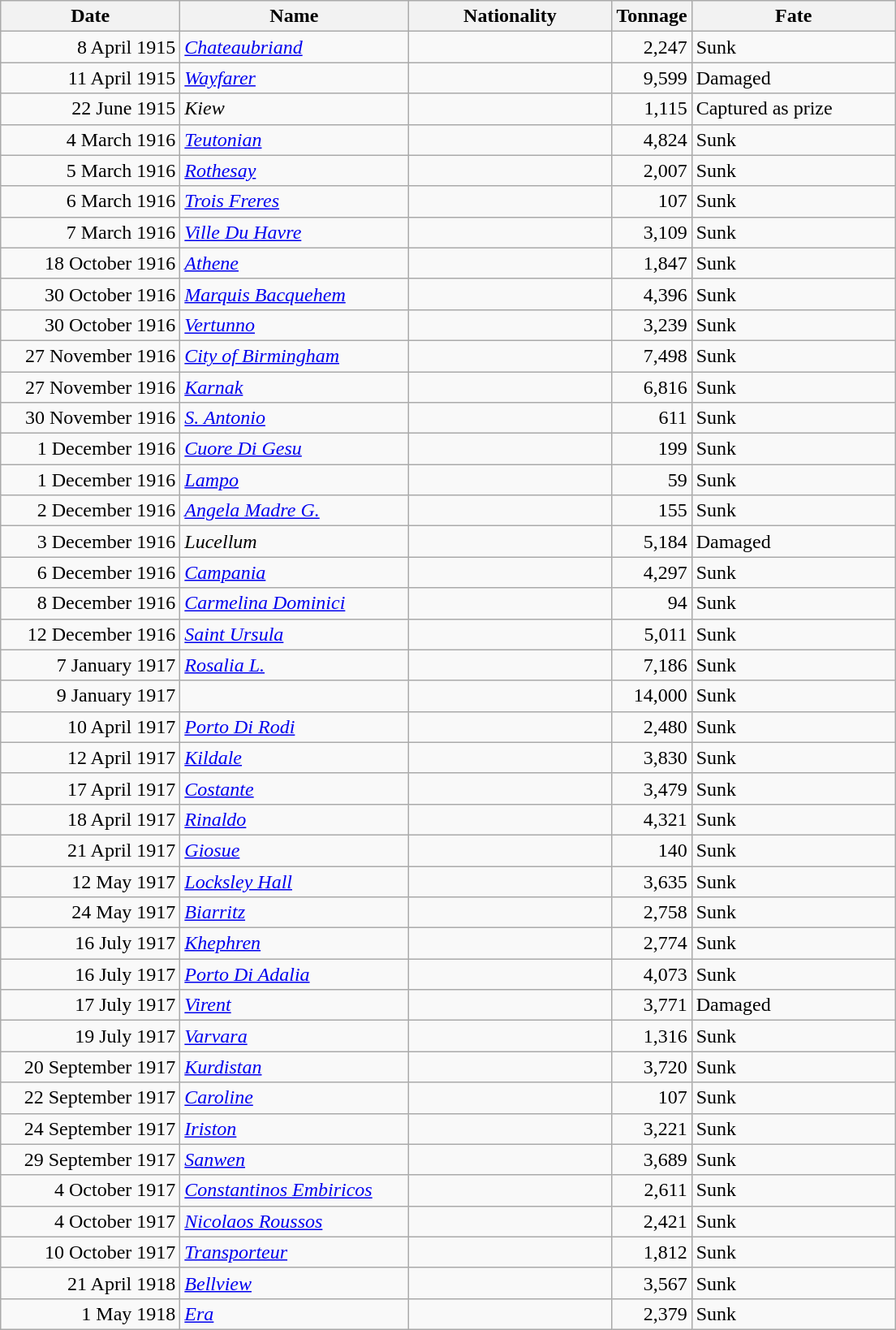<table class="wikitable sortable">
<tr>
<th width="140px">Date</th>
<th width="180px">Name</th>
<th width="160px">Nationality</th>
<th width="25px">Tonnage</th>
<th width="160px">Fate</th>
</tr>
<tr>
<td align="right">8 April 1915</td>
<td align="left"><a href='#'><em>Chateaubriand</em></a></td>
<td align="left"></td>
<td align="right">2,247</td>
<td align="left">Sunk</td>
</tr>
<tr>
<td align="right">11 April 1915</td>
<td align="left"><a href='#'><em>Wayfarer</em></a></td>
<td align="left"></td>
<td align="right">9,599</td>
<td align="left">Damaged</td>
</tr>
<tr>
<td align="right">22 June 1915</td>
<td align="left"><em>Kiew</em></td>
<td align="left"></td>
<td align="right">1,115</td>
<td align="left">Captured as prize</td>
</tr>
<tr>
<td align="right">4 March 1916</td>
<td align="left"><a href='#'><em>Teutonian</em></a></td>
<td align="left"></td>
<td align="right">4,824</td>
<td align="left">Sunk</td>
</tr>
<tr>
<td align="right">5 March 1916</td>
<td align="left"><a href='#'><em>Rothesay</em></a></td>
<td align="left"></td>
<td align="right">2,007</td>
<td align="left">Sunk</td>
</tr>
<tr>
<td align="right">6 March 1916</td>
<td align="left"><a href='#'><em>Trois Freres</em></a></td>
<td align="left"></td>
<td align="right">107</td>
<td align="left">Sunk</td>
</tr>
<tr>
<td align="right">7 March 1916</td>
<td align="left"><a href='#'><em>Ville Du Havre</em></a></td>
<td align="left"></td>
<td align="right">3,109</td>
<td align="left">Sunk</td>
</tr>
<tr>
<td align="right">18 October 1916</td>
<td align="left"><a href='#'><em>Athene</em></a></td>
<td align="left"></td>
<td align="right">1,847</td>
<td align="left">Sunk</td>
</tr>
<tr>
<td align="right">30 October 1916</td>
<td align="left"><a href='#'><em>Marquis Bacquehem</em></a></td>
<td align="left"></td>
<td align="right">4,396</td>
<td align="left">Sunk</td>
</tr>
<tr>
<td align="right">30 October 1916</td>
<td align="left"><a href='#'><em>Vertunno</em></a></td>
<td align="left"></td>
<td align="right">3,239</td>
<td align="left">Sunk</td>
</tr>
<tr>
<td align="right">27 November 1916</td>
<td align="left"><a href='#'><em>City of Birmingham</em></a></td>
<td align="left"></td>
<td align="right">7,498</td>
<td align="left">Sunk</td>
</tr>
<tr>
<td align="right">27 November 1916</td>
<td align="left"><a href='#'><em>Karnak</em></a></td>
<td align="left"></td>
<td align="right">6,816</td>
<td align="left">Sunk</td>
</tr>
<tr>
<td align="right">30 November 1916</td>
<td align="left"><a href='#'><em>S. Antonio</em></a></td>
<td align="left"></td>
<td align="right">611</td>
<td align="left">Sunk</td>
</tr>
<tr>
<td align="right">1 December 1916</td>
<td align="left"><a href='#'><em>Cuore Di Gesu</em></a></td>
<td align="left"></td>
<td align="right">199</td>
<td align="left">Sunk</td>
</tr>
<tr>
<td align="right">1 December 1916</td>
<td align="left"><a href='#'><em>Lampo</em></a></td>
<td align="left"></td>
<td align="right">59</td>
<td align="left">Sunk</td>
</tr>
<tr>
<td align="right">2 December 1916</td>
<td align="left"><a href='#'><em>Angela Madre G.</em></a></td>
<td align="left"></td>
<td align="right">155</td>
<td align="left">Sunk</td>
</tr>
<tr>
<td align="right">3 December 1916</td>
<td align="left"><em>Lucellum</em></td>
<td align="left"></td>
<td align="right">5,184</td>
<td align="left">Damaged</td>
</tr>
<tr>
<td align="right">6 December 1916</td>
<td align="left"><a href='#'><em>Campania</em></a></td>
<td align="left"></td>
<td align="right">4,297</td>
<td align="left">Sunk</td>
</tr>
<tr>
<td align="right">8 December 1916</td>
<td align="left"><a href='#'><em>Carmelina Dominici</em></a></td>
<td align="left"></td>
<td align="right">94</td>
<td align="left">Sunk</td>
</tr>
<tr>
<td align="right">12 December 1916</td>
<td align="left"><a href='#'><em>Saint Ursula</em></a></td>
<td align="left"></td>
<td align="right">5,011</td>
<td align="left">Sunk</td>
</tr>
<tr>
<td align="right">7 January 1917</td>
<td align="left"><a href='#'><em>Rosalia L.</em></a></td>
<td align="left"></td>
<td align="right">7,186</td>
<td align="left">Sunk</td>
</tr>
<tr>
<td align="right">9 January 1917</td>
<td align="left"></td>
<td align="left"></td>
<td align="right">14,000</td>
<td align="left">Sunk</td>
</tr>
<tr>
<td align="right">10 April 1917</td>
<td align="left"><a href='#'><em>Porto Di Rodi</em></a></td>
<td align="left"></td>
<td align="right">2,480</td>
<td align="left">Sunk</td>
</tr>
<tr>
<td align="right">12 April 1917</td>
<td align="left"><a href='#'><em>Kildale</em></a></td>
<td align="left"></td>
<td align="right">3,830</td>
<td align="left">Sunk</td>
</tr>
<tr>
<td align="right">17 April 1917</td>
<td align="left"><a href='#'><em>Costante</em></a></td>
<td align="left"></td>
<td align="right">3,479</td>
<td align="left">Sunk</td>
</tr>
<tr>
<td align="right">18 April 1917</td>
<td align="left"><a href='#'><em>Rinaldo</em></a></td>
<td align="left"></td>
<td align="right">4,321</td>
<td align="left">Sunk</td>
</tr>
<tr>
<td align="right">21 April 1917</td>
<td align="left"><a href='#'><em>Giosue</em></a></td>
<td align="left"></td>
<td align="right">140</td>
<td align="left">Sunk</td>
</tr>
<tr>
<td align="right">12 May 1917</td>
<td align="left"><a href='#'><em>Locksley Hall</em></a></td>
<td align="left"></td>
<td align="right">3,635</td>
<td align="left">Sunk</td>
</tr>
<tr>
<td align="right">24 May 1917</td>
<td align="left"><a href='#'><em>Biarritz</em></a></td>
<td align="left"></td>
<td align="right">2,758</td>
<td align="left">Sunk</td>
</tr>
<tr>
<td align="right">16 July 1917</td>
<td align="left"><a href='#'><em>Khephren</em></a></td>
<td align="left"></td>
<td align="right">2,774</td>
<td align="left">Sunk</td>
</tr>
<tr>
<td align="right">16 July 1917</td>
<td align="left"><a href='#'><em>Porto Di Adalia</em></a></td>
<td align="left"></td>
<td align="right">4,073</td>
<td align="left">Sunk</td>
</tr>
<tr>
<td align="right">17 July 1917</td>
<td align="left"><a href='#'><em>Virent</em></a></td>
<td align="left"></td>
<td align="right">3,771</td>
<td align="left">Damaged</td>
</tr>
<tr>
<td align="right">19 July 1917</td>
<td align="left"><a href='#'><em>Varvara</em></a></td>
<td align="left"></td>
<td align="right">1,316</td>
<td align="left">Sunk</td>
</tr>
<tr>
<td align="right">20 September 1917</td>
<td align="left"><a href='#'><em>Kurdistan</em></a></td>
<td align="left"></td>
<td align="right">3,720</td>
<td align="left">Sunk</td>
</tr>
<tr>
<td align="right">22 September 1917</td>
<td align="left"><a href='#'><em>Caroline</em></a></td>
<td align="left"></td>
<td align="right">107</td>
<td align="left">Sunk</td>
</tr>
<tr>
<td align="right">24 September 1917</td>
<td align="left"><a href='#'><em>Iriston</em></a></td>
<td align="left"></td>
<td align="right">3,221</td>
<td align="left">Sunk</td>
</tr>
<tr>
<td align="right">29 September 1917</td>
<td align="left"><a href='#'><em>Sanwen</em></a></td>
<td align="left"></td>
<td align="right">3,689</td>
<td align="left">Sunk</td>
</tr>
<tr>
<td align="right">4 October 1917</td>
<td align="left"><a href='#'><em>Constantinos Embiricos</em></a></td>
<td align="left"></td>
<td align="right">2,611</td>
<td align="left">Sunk</td>
</tr>
<tr>
<td align="right">4 October 1917</td>
<td align="left"><a href='#'><em>Nicolaos Roussos</em></a></td>
<td align="left"></td>
<td align="right">2,421</td>
<td align="left">Sunk</td>
</tr>
<tr>
<td align="right">10 October 1917</td>
<td align="left"><a href='#'><em>Transporteur</em></a></td>
<td align="left"></td>
<td align="right">1,812</td>
<td align="left">Sunk</td>
</tr>
<tr>
<td align="right">21 April 1918</td>
<td align="left"><a href='#'><em>Bellview</em></a></td>
<td align="left"></td>
<td align="right">3,567</td>
<td align="left">Sunk</td>
</tr>
<tr>
<td align="right">1 May 1918</td>
<td align="left"><a href='#'><em>Era</em></a></td>
<td align="left"></td>
<td align="right">2,379</td>
<td align="left">Sunk</td>
</tr>
</table>
